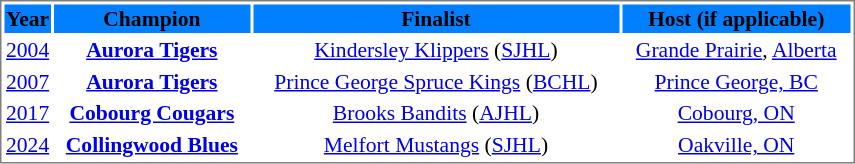<table cellpadding="0">
<tr align="left" style="vertical-align: top">
<td></td>
<td><br><table cellpadding="1" width="570px" style="font-size: 90%; border: 1px solid gray;">
<tr align="center">
<th style="background: #007FFF;" width="25"><strong>Year</strong></th>
<th style="background: #007FFF;"><strong>Champion</strong></th>
<th style="background: #007FFF;"><strong>Finalist</strong></th>
<th style="background: #007FFF;"><strong>Host (if applicable)</strong></th>
</tr>
<tr align="center">
<td><a href='#'>2004</a></td>
<td><strong><a href='#'>Aurora Tigers</a></strong></td>
<td><a href='#'>Kindersley Klippers</a> (<a href='#'>SJHL</a>)</td>
<td><a href='#'>Grande Prairie</a>, <a href='#'>Alberta</a></td>
</tr>
<tr align="center">
<td><a href='#'>2007</a></td>
<td><strong><a href='#'>Aurora Tigers</a></strong></td>
<td><a href='#'>Prince George Spruce Kings</a> (<a href='#'>BCHL</a>)</td>
<td><a href='#'>Prince George, BC</a></td>
</tr>
<tr align="center">
<td><a href='#'>2017</a></td>
<td><strong><a href='#'>Cobourg Cougars</a></strong></td>
<td><a href='#'>Brooks Bandits</a> (<a href='#'>AJHL</a>)</td>
<td><a href='#'>Cobourg, ON</a></td>
</tr>
<tr align="center">
<td><a href='#'>2024</a></td>
<td><strong><a href='#'>Collingwood Blues</a></strong></td>
<td><a href='#'>Melfort Mustangs</a> (<a href='#'>SJHL</a>)</td>
<td><a href='#'>Oakville, ON</a></td>
</tr>
</table>
</td>
</tr>
</table>
